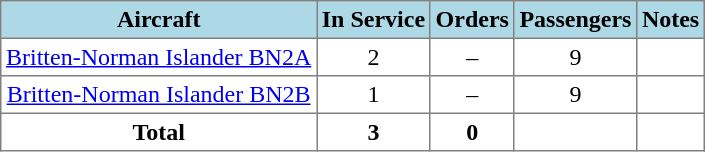<table class="toccolours" border="1" cellpadding="3" style="border-collapse:collapse;text-align:center">
<tr style="background:lightblue;">
<th>Aircraft</th>
<th>In Service</th>
<th>Orders</th>
<th>Passengers</th>
<th>Notes</th>
</tr>
<tr>
<td><a href='#'>Britten-Norman Islander BN2A</a></td>
<td>2</td>
<td>–</td>
<td>9</td>
<td></td>
</tr>
<tr>
<td><a href='#'>Britten-Norman Islander BN2B</a></td>
<td>1</td>
<td>–</td>
<td>9</td>
<td></td>
</tr>
<tr>
<td align="center"><strong>Total</strong></td>
<th>3</th>
<th>0</th>
<th></th>
<th></th>
</tr>
</table>
